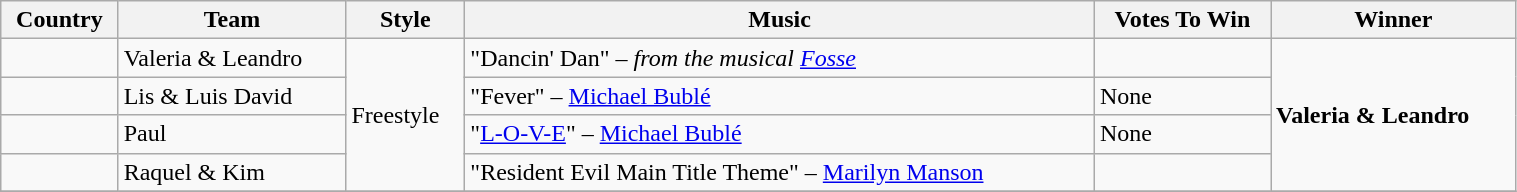<table class="wikitable" style="width:80%">
<tr>
<th>Country</th>
<th>Team</th>
<th>Style</th>
<th>Music</th>
<th>Votes To Win</th>
<th>Winner</th>
</tr>
<tr>
<td></td>
<td>Valeria & Leandro</td>
<td rowspan=4>Freestyle</td>
<td>"Dancin' Dan" – <em>from the musical <a href='#'>Fosse</a></em></td>
<td>     </td>
<td rowspan=4><strong>Valeria & Leandro</strong></td>
</tr>
<tr>
<td></td>
<td>Lis & Luis David</td>
<td>"Fever" – <a href='#'>Michael Bublé</a></td>
<td>None</td>
</tr>
<tr>
<td></td>
<td>Paul</td>
<td>"<a href='#'>L-O-V-E</a>" – <a href='#'>Michael Bublé</a></td>
<td>None</td>
</tr>
<tr>
<td></td>
<td>Raquel & Kim</td>
<td>"Resident Evil Main Title Theme" – <a href='#'>Marilyn Manson</a></td>
<td>  </td>
</tr>
<tr>
</tr>
</table>
